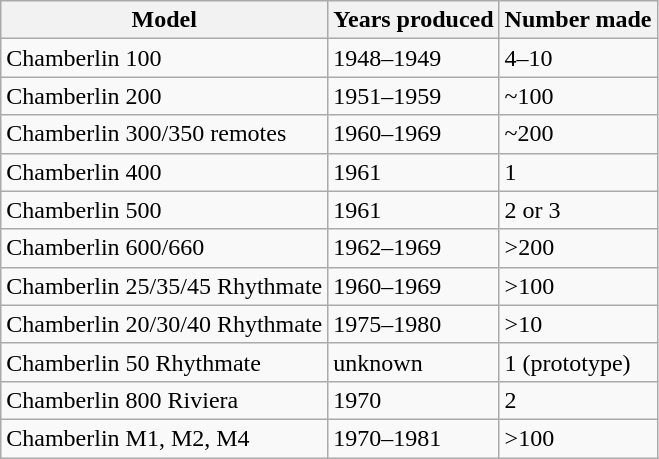<table class="wikitable">
<tr>
<th>Model</th>
<th>Years produced</th>
<th>Number made</th>
</tr>
<tr>
<td>Chamberlin 100</td>
<td>1948–1949</td>
<td>4–10</td>
</tr>
<tr>
<td>Chamberlin 200</td>
<td>1951–1959</td>
<td>~100</td>
</tr>
<tr>
<td>Chamberlin 300/350 remotes</td>
<td>1960–1969</td>
<td>~200</td>
</tr>
<tr>
<td>Chamberlin 400</td>
<td>1961</td>
<td>1</td>
</tr>
<tr>
<td>Chamberlin 500</td>
<td>1961</td>
<td>2 or 3</td>
</tr>
<tr>
<td>Chamberlin 600/660</td>
<td>1962–1969</td>
<td>>200</td>
</tr>
<tr>
<td>Chamberlin 25/35/45 Rhythmate</td>
<td>1960–1969</td>
<td>>100</td>
</tr>
<tr>
<td>Chamberlin 20/30/40 Rhythmate</td>
<td>1975–1980</td>
<td>>10</td>
</tr>
<tr>
<td>Chamberlin 50 Rhythmate</td>
<td>unknown</td>
<td>1 (prototype)</td>
</tr>
<tr>
<td>Chamberlin 800 Riviera</td>
<td>1970</td>
<td>2</td>
</tr>
<tr>
<td>Chamberlin M1, M2, M4</td>
<td>1970–1981</td>
<td>>100</td>
</tr>
</table>
